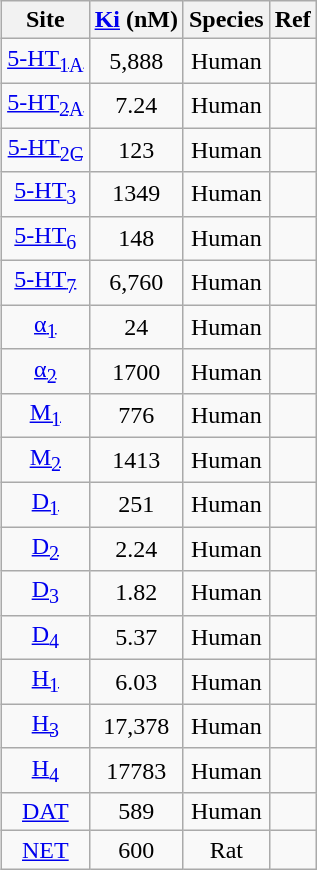<table class="wikitable" style = "float: right; margin-left:15px; text-align:center">
<tr>
<th>Site</th>
<th><a href='#'>Ki</a> (nM)</th>
<th>Species</th>
<th>Ref</th>
</tr>
<tr>
<td><a href='#'>5-HT<sub>1A</sub></a></td>
<td>5,888</td>
<td>Human</td>
<td></td>
</tr>
<tr>
<td><a href='#'>5-HT<sub>2A</sub></a></td>
<td>7.24</td>
<td>Human</td>
<td></td>
</tr>
<tr>
<td><a href='#'>5-HT<sub>2C</sub></a></td>
<td>123</td>
<td>Human</td>
<td></td>
</tr>
<tr>
<td><a href='#'>5-HT<sub>3</sub></a></td>
<td>1349</td>
<td>Human</td>
<td></td>
</tr>
<tr>
<td><a href='#'>5-HT<sub>6</sub></a></td>
<td>148</td>
<td>Human</td>
<td></td>
</tr>
<tr>
<td><a href='#'>5-HT<sub>7</sub></a></td>
<td>6,760</td>
<td>Human</td>
<td></td>
</tr>
<tr>
<td><a href='#'>α<sub>1</sub></a></td>
<td>24</td>
<td>Human</td>
<td></td>
</tr>
<tr>
<td><a href='#'>α<sub>2</sub></a></td>
<td>1700</td>
<td>Human</td>
<td></td>
</tr>
<tr>
<td><a href='#'>M<sub>1</sub></a></td>
<td>776</td>
<td>Human</td>
<td></td>
</tr>
<tr>
<td><a href='#'>M<sub>2</sub></a></td>
<td>1413</td>
<td>Human</td>
<td></td>
</tr>
<tr>
<td><a href='#'>D<sub>1</sub></a></td>
<td>251</td>
<td>Human</td>
<td></td>
</tr>
<tr>
<td><a href='#'>D<sub>2</sub></a></td>
<td>2.24</td>
<td>Human</td>
<td></td>
</tr>
<tr>
<td><a href='#'>D<sub>3</sub></a></td>
<td>1.82</td>
<td>Human</td>
<td></td>
</tr>
<tr>
<td><a href='#'>D<sub>4</sub></a></td>
<td>5.37</td>
<td>Human</td>
<td></td>
</tr>
<tr>
<td><a href='#'>H<sub>1</sub></a></td>
<td>6.03</td>
<td>Human</td>
<td></td>
</tr>
<tr>
<td><a href='#'>H<sub>3</sub></a></td>
<td>17,378</td>
<td>Human</td>
<td></td>
</tr>
<tr>
<td><a href='#'>H<sub>4</sub></a></td>
<td>17783</td>
<td>Human</td>
<td></td>
</tr>
<tr>
<td><a href='#'>DAT</a></td>
<td>589</td>
<td>Human</td>
<td></td>
</tr>
<tr>
<td><a href='#'>NET</a></td>
<td>600</td>
<td>Rat</td>
<td></td>
</tr>
</table>
